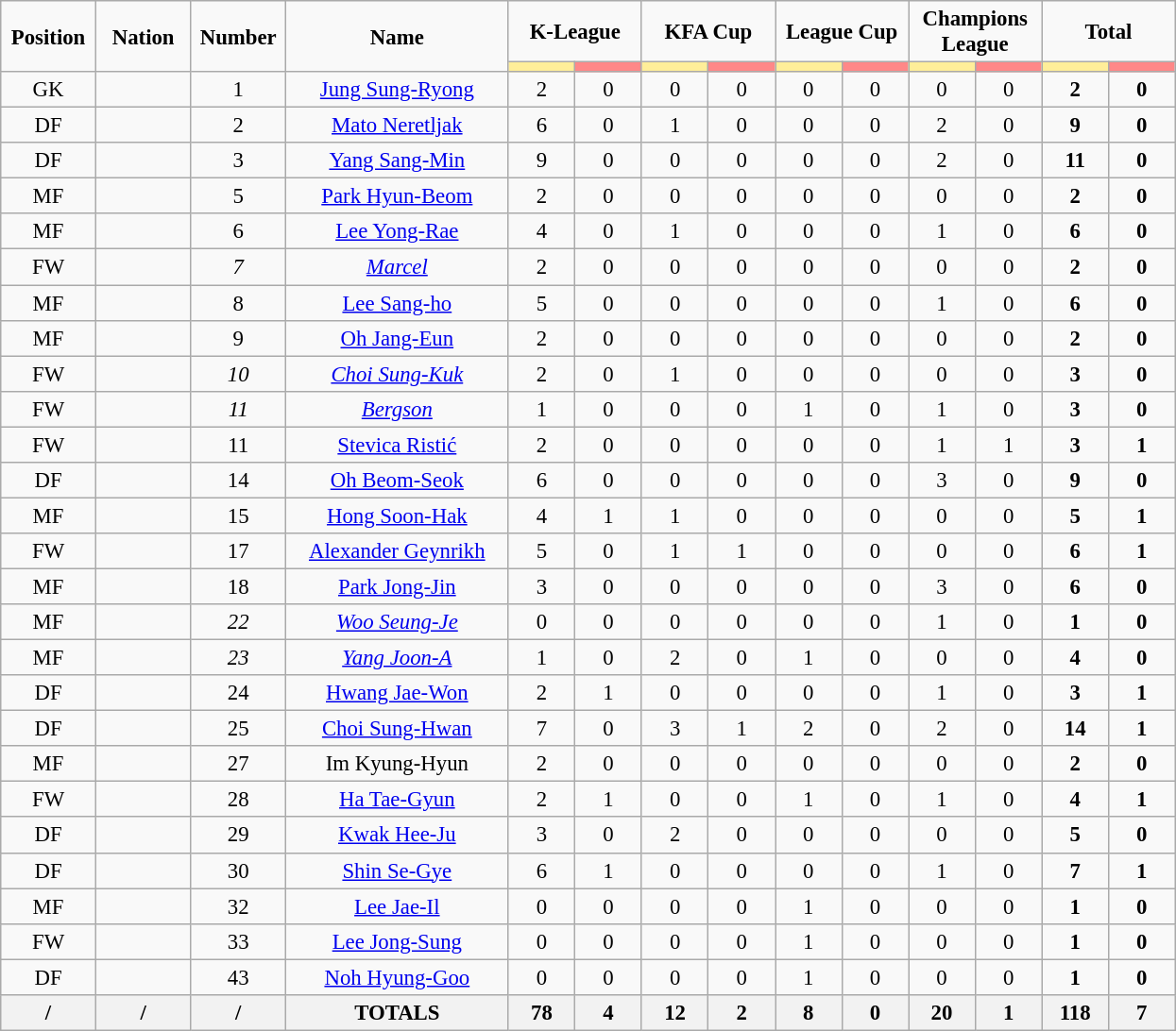<table class="wikitable" style="font-size: 95%; text-align: center;">
<tr>
<td rowspan="2" width="60" align="center"><strong>Position</strong></td>
<td rowspan="2" width="60" align="center"><strong>Nation</strong></td>
<td rowspan="2" width="60" align="center"><strong>Number</strong></td>
<td rowspan="2" width="150" align="center"><strong>Name</strong></td>
<td colspan="2" width="80" align="center"><strong>K-League</strong></td>
<td colspan="2" width="80" align="center"><strong>KFA Cup</strong></td>
<td colspan="2" width="80" align="center"><strong>League Cup</strong></td>
<td colspan="2" width="80" align="center"><strong>Champions League</strong></td>
<td colspan="2" width="80" align="center"><strong>Total</strong></td>
</tr>
<tr>
<th width="40" style="background: #FFEE99"></th>
<th width="40" style="background: #FF8888"></th>
<th width="40" style="background: #FFEE99"></th>
<th width="40" style="background: #FF8888"></th>
<th width="40" style="background: #FFEE99"></th>
<th width="40" style="background: #FF8888"></th>
<th width="40" style="background: #FFEE99"></th>
<th width="40" style="background: #FF8888"></th>
<th width="40" style="background: #FFEE99"></th>
<th width="40" style="background: #FF8888"></th>
</tr>
<tr>
<td>GK</td>
<td></td>
<td>1</td>
<td><a href='#'>Jung Sung-Ryong</a></td>
<td>2</td>
<td>0</td>
<td>0</td>
<td>0</td>
<td>0</td>
<td>0</td>
<td>0</td>
<td>0</td>
<td><strong>2</strong></td>
<td><strong>0</strong></td>
</tr>
<tr>
<td>DF</td>
<td></td>
<td>2</td>
<td><a href='#'>Mato Neretljak</a></td>
<td>6</td>
<td>0</td>
<td>1</td>
<td>0</td>
<td>0</td>
<td>0</td>
<td>2</td>
<td>0</td>
<td><strong>9</strong></td>
<td><strong>0</strong></td>
</tr>
<tr>
<td>DF</td>
<td></td>
<td>3</td>
<td><a href='#'>Yang Sang-Min</a></td>
<td>9</td>
<td>0</td>
<td>0</td>
<td>0</td>
<td>0</td>
<td>0</td>
<td>2</td>
<td>0</td>
<td><strong>11</strong></td>
<td><strong>0</strong></td>
</tr>
<tr>
<td>MF</td>
<td></td>
<td>5</td>
<td><a href='#'>Park Hyun-Beom</a></td>
<td>2</td>
<td>0</td>
<td>0</td>
<td>0</td>
<td>0</td>
<td>0</td>
<td>0</td>
<td>0</td>
<td><strong>2</strong></td>
<td><strong>0</strong></td>
</tr>
<tr>
<td>MF</td>
<td></td>
<td>6</td>
<td><a href='#'>Lee Yong-Rae</a></td>
<td>4</td>
<td>0</td>
<td>1</td>
<td>0</td>
<td>0</td>
<td>0</td>
<td>1</td>
<td>0</td>
<td><strong>6</strong></td>
<td><strong>0</strong></td>
</tr>
<tr>
<td>FW</td>
<td></td>
<td><em>7</em></td>
<td><em><a href='#'>Marcel</a></em></td>
<td>2</td>
<td>0</td>
<td>0</td>
<td>0</td>
<td>0</td>
<td>0</td>
<td>0</td>
<td>0</td>
<td><strong>2</strong></td>
<td><strong>0</strong></td>
</tr>
<tr>
<td>MF</td>
<td></td>
<td>8</td>
<td><a href='#'>Lee Sang-ho</a></td>
<td>5</td>
<td>0</td>
<td>0</td>
<td>0</td>
<td>0</td>
<td>0</td>
<td>1</td>
<td>0</td>
<td><strong>6</strong></td>
<td><strong>0</strong></td>
</tr>
<tr>
<td>MF</td>
<td></td>
<td>9</td>
<td><a href='#'>Oh Jang-Eun</a></td>
<td>2</td>
<td>0</td>
<td>0</td>
<td>0</td>
<td>0</td>
<td>0</td>
<td>0</td>
<td>0</td>
<td><strong>2</strong></td>
<td><strong>0</strong></td>
</tr>
<tr>
<td>FW</td>
<td></td>
<td><em>10</em></td>
<td><em><a href='#'>Choi Sung-Kuk</a></em></td>
<td>2</td>
<td>0</td>
<td>1</td>
<td>0</td>
<td>0</td>
<td>0</td>
<td>0</td>
<td>0</td>
<td><strong>3</strong></td>
<td><strong>0</strong></td>
</tr>
<tr>
<td>FW</td>
<td></td>
<td><em>11</em></td>
<td><em><a href='#'>Bergson</a></em></td>
<td>1</td>
<td>0</td>
<td>0</td>
<td>0</td>
<td>1</td>
<td>0</td>
<td>1</td>
<td>0</td>
<td><strong>3</strong></td>
<td><strong>0</strong></td>
</tr>
<tr>
<td>FW</td>
<td></td>
<td>11</td>
<td><a href='#'>Stevica Ristić</a></td>
<td>2</td>
<td>0</td>
<td>0</td>
<td>0</td>
<td>0</td>
<td>0</td>
<td>1</td>
<td>1</td>
<td><strong>3</strong></td>
<td><strong>1</strong></td>
</tr>
<tr>
<td>DF</td>
<td></td>
<td>14</td>
<td><a href='#'>Oh Beom-Seok</a></td>
<td>6</td>
<td>0</td>
<td>0</td>
<td>0</td>
<td>0</td>
<td>0</td>
<td>3</td>
<td>0</td>
<td><strong>9</strong></td>
<td><strong>0</strong></td>
</tr>
<tr>
<td>MF</td>
<td></td>
<td>15</td>
<td><a href='#'>Hong Soon-Hak</a></td>
<td>4</td>
<td>1</td>
<td>1</td>
<td>0</td>
<td>0</td>
<td>0</td>
<td>0</td>
<td>0</td>
<td><strong>5</strong></td>
<td><strong>1</strong></td>
</tr>
<tr>
<td>FW</td>
<td></td>
<td>17</td>
<td><a href='#'>Alexander Geynrikh</a></td>
<td>5</td>
<td>0</td>
<td>1</td>
<td>1</td>
<td>0</td>
<td>0</td>
<td>0</td>
<td>0</td>
<td><strong>6</strong></td>
<td><strong>1</strong></td>
</tr>
<tr>
<td>MF</td>
<td></td>
<td>18</td>
<td><a href='#'>Park Jong-Jin</a></td>
<td>3</td>
<td>0</td>
<td>0</td>
<td>0</td>
<td>0</td>
<td>0</td>
<td>3</td>
<td>0</td>
<td><strong>6</strong></td>
<td><strong>0</strong></td>
</tr>
<tr>
<td>MF</td>
<td></td>
<td><em>22</em></td>
<td><em><a href='#'>Woo Seung-Je</a></em></td>
<td>0</td>
<td>0</td>
<td>0</td>
<td>0</td>
<td>0</td>
<td>0</td>
<td>1</td>
<td>0</td>
<td><strong>1</strong></td>
<td><strong>0</strong></td>
</tr>
<tr>
<td>MF</td>
<td></td>
<td><em>23</em></td>
<td><em><a href='#'>Yang Joon-A</a></em></td>
<td>1</td>
<td>0</td>
<td>2</td>
<td>0</td>
<td>1</td>
<td>0</td>
<td>0</td>
<td>0</td>
<td><strong>4</strong></td>
<td><strong>0</strong></td>
</tr>
<tr>
<td>DF</td>
<td></td>
<td>24</td>
<td><a href='#'>Hwang Jae-Won</a></td>
<td>2</td>
<td>1</td>
<td>0</td>
<td>0</td>
<td>0</td>
<td>0</td>
<td>1</td>
<td>0</td>
<td><strong>3</strong></td>
<td><strong>1</strong></td>
</tr>
<tr>
<td>DF</td>
<td></td>
<td>25</td>
<td><a href='#'>Choi Sung-Hwan</a></td>
<td>7</td>
<td>0</td>
<td>3</td>
<td>1</td>
<td>2</td>
<td>0</td>
<td>2</td>
<td>0</td>
<td><strong>14</strong></td>
<td><strong>1</strong></td>
</tr>
<tr>
<td>MF</td>
<td></td>
<td>27</td>
<td>Im Kyung-Hyun</td>
<td>2</td>
<td>0</td>
<td>0</td>
<td>0</td>
<td>0</td>
<td>0</td>
<td>0</td>
<td>0</td>
<td><strong>2</strong></td>
<td><strong>0</strong></td>
</tr>
<tr>
<td>FW</td>
<td></td>
<td>28</td>
<td><a href='#'>Ha Tae-Gyun</a></td>
<td>2</td>
<td>1</td>
<td>0</td>
<td>0</td>
<td>1</td>
<td>0</td>
<td>1</td>
<td>0</td>
<td><strong>4</strong></td>
<td><strong>1</strong></td>
</tr>
<tr>
<td>DF</td>
<td></td>
<td>29</td>
<td><a href='#'>Kwak Hee-Ju</a></td>
<td>3</td>
<td>0</td>
<td>2</td>
<td>0</td>
<td>0</td>
<td>0</td>
<td>0</td>
<td>0</td>
<td><strong>5</strong></td>
<td><strong>0</strong></td>
</tr>
<tr>
<td>DF</td>
<td></td>
<td>30</td>
<td><a href='#'>Shin Se-Gye</a></td>
<td>6</td>
<td>1</td>
<td>0</td>
<td>0</td>
<td>0</td>
<td>0</td>
<td>1</td>
<td>0</td>
<td><strong>7</strong></td>
<td><strong>1</strong></td>
</tr>
<tr>
<td>MF</td>
<td></td>
<td>32</td>
<td><a href='#'>Lee Jae-Il</a></td>
<td>0</td>
<td>0</td>
<td>0</td>
<td>0</td>
<td>1</td>
<td>0</td>
<td>0</td>
<td>0</td>
<td><strong>1</strong></td>
<td><strong>0</strong></td>
</tr>
<tr>
<td>FW</td>
<td></td>
<td>33</td>
<td><a href='#'>Lee Jong-Sung</a></td>
<td>0</td>
<td>0</td>
<td>0</td>
<td>0</td>
<td>1</td>
<td>0</td>
<td>0</td>
<td>0</td>
<td><strong>1</strong></td>
<td><strong>0</strong></td>
</tr>
<tr>
<td>DF</td>
<td></td>
<td>43</td>
<td><a href='#'>Noh Hyung-Goo</a></td>
<td>0</td>
<td>0</td>
<td>0</td>
<td>0</td>
<td>1</td>
<td>0</td>
<td>0</td>
<td>0</td>
<td><strong>1</strong></td>
<td><strong>0</strong></td>
</tr>
<tr>
<th>/</th>
<th>/</th>
<th>/</th>
<th>TOTALS</th>
<th>78</th>
<th>4</th>
<th>12</th>
<th>2</th>
<th>8</th>
<th>0</th>
<th>20</th>
<th>1</th>
<th>118</th>
<th>7</th>
</tr>
</table>
